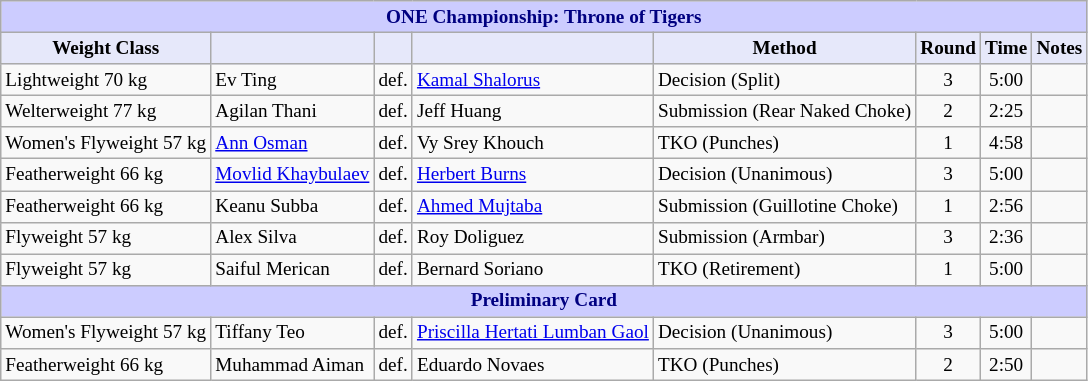<table class="wikitable" style="font-size: 80%;">
<tr>
<th colspan="8" style="background-color: #ccf; color: #000080; text-align: center;"><strong>ONE Championship: Throne of Tigers</strong></th>
</tr>
<tr>
<th colspan="1" style="background-color: #E6E8FA; color: #000000; text-align: center;">Weight Class</th>
<th colspan="1" style="background-color: #E6E8FA; color: #000000; text-align: center;"></th>
<th colspan="1" style="background-color: #E6E8FA; color: #000000; text-align: center;"></th>
<th colspan="1" style="background-color: #E6E8FA; color: #000000; text-align: center;"></th>
<th colspan="1" style="background-color: #E6E8FA; color: #000000; text-align: center;">Method</th>
<th colspan="1" style="background-color: #E6E8FA; color: #000000; text-align: center;">Round</th>
<th colspan="1" style="background-color: #E6E8FA; color: #000000; text-align: center;">Time</th>
<th colspan="1" style="background-color: #E6E8FA; color: #000000; text-align: center;">Notes</th>
</tr>
<tr>
<td>Lightweight 70 kg</td>
<td> Ev Ting</td>
<td>def.</td>
<td> <a href='#'>Kamal Shalorus</a></td>
<td>Decision (Split)</td>
<td align=center>3</td>
<td align=center>5:00</td>
<td></td>
</tr>
<tr>
<td>Welterweight 77 kg</td>
<td> Agilan Thani</td>
<td>def.</td>
<td> Jeff Huang</td>
<td>Submission (Rear Naked Choke)</td>
<td align=center>2</td>
<td align=center>2:25</td>
<td></td>
</tr>
<tr>
<td>Women's Flyweight 57 kg</td>
<td> <a href='#'>Ann Osman</a></td>
<td>def.</td>
<td> Vy Srey Khouch</td>
<td>TKO (Punches)</td>
<td align=center>1</td>
<td align=center>4:58</td>
<td></td>
</tr>
<tr>
<td>Featherweight 66 kg</td>
<td> <a href='#'>Movlid Khaybulaev</a></td>
<td>def.</td>
<td> <a href='#'>Herbert Burns</a></td>
<td>Decision (Unanimous)</td>
<td align=center>3</td>
<td align=center>5:00</td>
<td></td>
</tr>
<tr>
<td>Featherweight 66 kg</td>
<td> Keanu Subba</td>
<td>def.</td>
<td> <a href='#'>Ahmed Mujtaba</a></td>
<td>Submission (Guillotine Choke)</td>
<td align=center>1</td>
<td align=center>2:56</td>
<td></td>
</tr>
<tr>
<td>Flyweight 57 kg</td>
<td> Alex Silva</td>
<td>def.</td>
<td> Roy Doliguez</td>
<td>Submission (Armbar)</td>
<td align=center>3</td>
<td align=center>2:36</td>
<td></td>
</tr>
<tr>
<td>Flyweight 57 kg</td>
<td> Saiful Merican</td>
<td>def.</td>
<td> Bernard Soriano</td>
<td>TKO (Retirement)</td>
<td align=center>1</td>
<td align=center>5:00</td>
<td></td>
</tr>
<tr>
<th colspan="8" style="background-color: #ccf; color: #000080; text-align: center;"><strong>Preliminary Card</strong></th>
</tr>
<tr>
<td>Women's Flyweight 57 kg</td>
<td> Tiffany Teo</td>
<td>def.</td>
<td> <a href='#'>Priscilla Hertati Lumban Gaol</a></td>
<td>Decision (Unanimous)</td>
<td align=center>3</td>
<td align=center>5:00</td>
<td></td>
</tr>
<tr>
<td>Featherweight 66 kg</td>
<td> Muhammad Aiman</td>
<td>def.</td>
<td> Eduardo Novaes</td>
<td>TKO (Punches)</td>
<td align=center>2</td>
<td align=center>2:50</td>
<td></td>
</tr>
</table>
